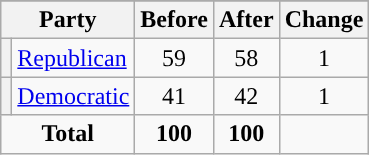<table class="wikitable" style="text-align:center;">
<tr>
</tr>
<tr>
<th colspan=2>Party</th>
<th>Before</th>
<th>After</th>
<th>Change</th>
</tr>
<tr>
<th style="background-color:"></th>
<td style="text-align:left;"><a href='#'>Republican</a></td>
<td>59</td>
<td>58</td>
<td> 1</td>
</tr>
<tr>
<th style="background-color:"></th>
<td style="text-align:left;"><a href='#'>Democratic</a></td>
<td>41</td>
<td>42</td>
<td> 1</td>
</tr>
<tr>
<td colspan=2><strong>Total</strong></td>
<td><strong>100</strong></td>
<td><strong>100</strong></td>
<td></td>
</tr>
</table>
